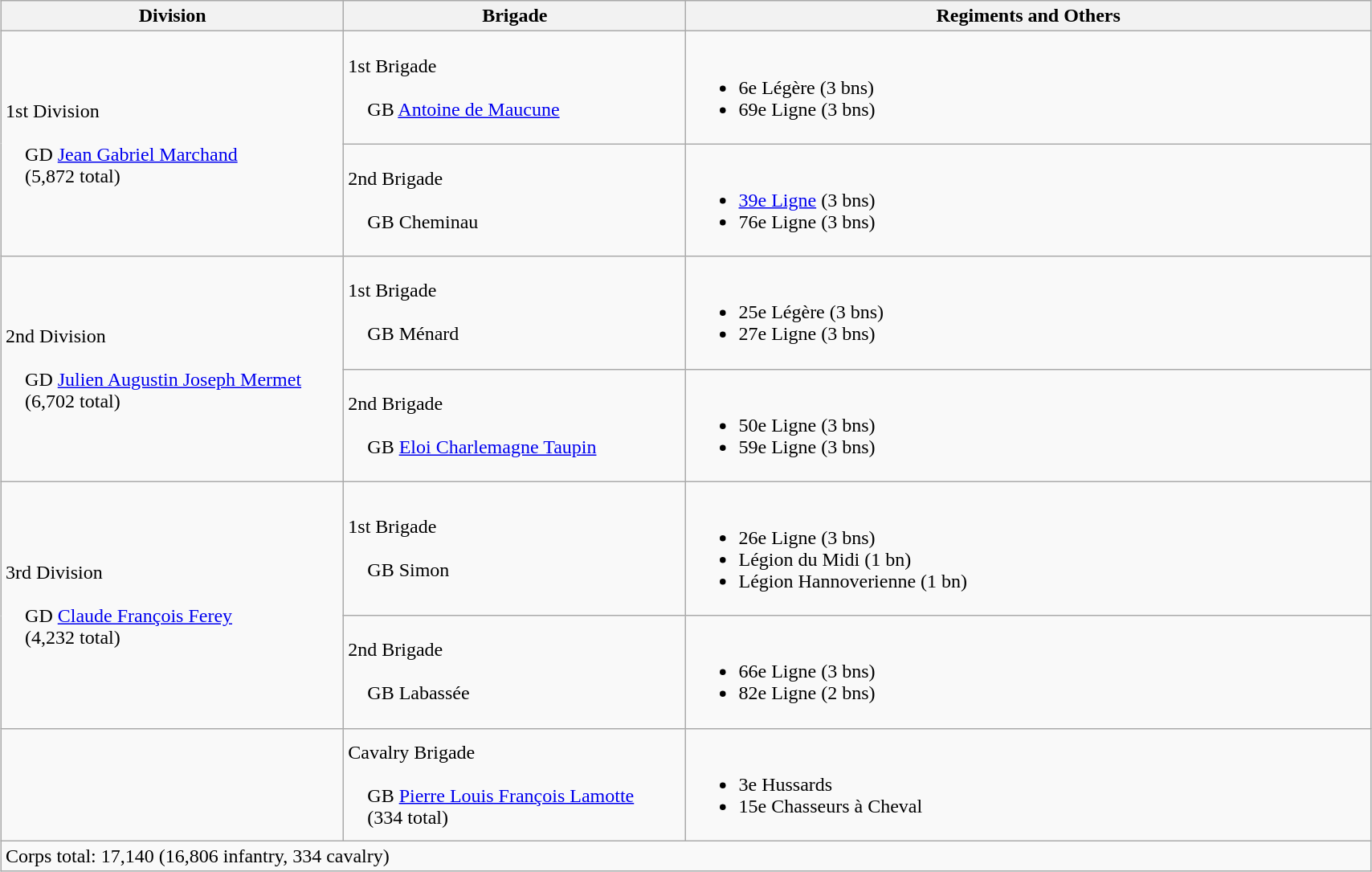<table class="wikitable" width="90%" style="margin: 1em auto 1em auto">
<tr>
<th style="width:25%;">Division</th>
<th style="width:25%;">Brigade</th>
<th>Regiments and Others</th>
</tr>
<tr>
<td rowspan=2>1st Division<br><br>    GD <a href='#'>Jean Gabriel Marchand</a>
<br>    (5,872 total)</td>
<td>1st Brigade<br><br>    GB <a href='#'>Antoine de Maucune</a></td>
<td><br><ul><li>6e Légère (3 bns)</li><li>69e Ligne (3 bns)</li></ul></td>
</tr>
<tr>
<td>2nd Brigade<br><br>    GB Cheminau</td>
<td><br><ul><li><a href='#'>39e Ligne</a> (3 bns)</li><li>76e Ligne (3 bns)</li></ul></td>
</tr>
<tr>
<td rowspan=2>2nd Division<br><br>    GD <a href='#'>Julien Augustin Joseph Mermet</a>
<br>    (6,702 total)</td>
<td>1st Brigade<br><br>    GB Ménard</td>
<td><br><ul><li>25e Légère (3 bns)</li><li>27e Ligne (3 bns)</li></ul></td>
</tr>
<tr>
<td>2nd Brigade<br><br>    GB <a href='#'>Eloi Charlemagne Taupin</a></td>
<td><br><ul><li>50e Ligne (3 bns)</li><li>59e Ligne (3 bns)</li></ul></td>
</tr>
<tr>
<td rowspan=2>3rd Division<br><br>    GD <a href='#'>Claude François Ferey</a>
<br>    (4,232 total)</td>
<td>1st Brigade<br><br>    GB Simon</td>
<td><br><ul><li>26e Ligne (3 bns)</li><li>Légion du Midi (1 bn)</li><li>Légion Hannoverienne (1 bn)</li></ul></td>
</tr>
<tr>
<td>2nd Brigade<br><br>    GB Labassée</td>
<td><br><ul><li>66e Ligne (3 bns)</li><li>82e Ligne (2 bns)</li></ul></td>
</tr>
<tr>
<td></td>
<td>Cavalry Brigade<br><br>    GB <a href='#'>Pierre Louis François Lamotte</a>
<br>    (334 total)</td>
<td><br><ul><li>3e Hussards</li><li>15e Chasseurs à Cheval</li></ul></td>
</tr>
<tr>
<td colspan=3>Corps total: 17,140 (16,806 infantry, 334 cavalry)</td>
</tr>
</table>
